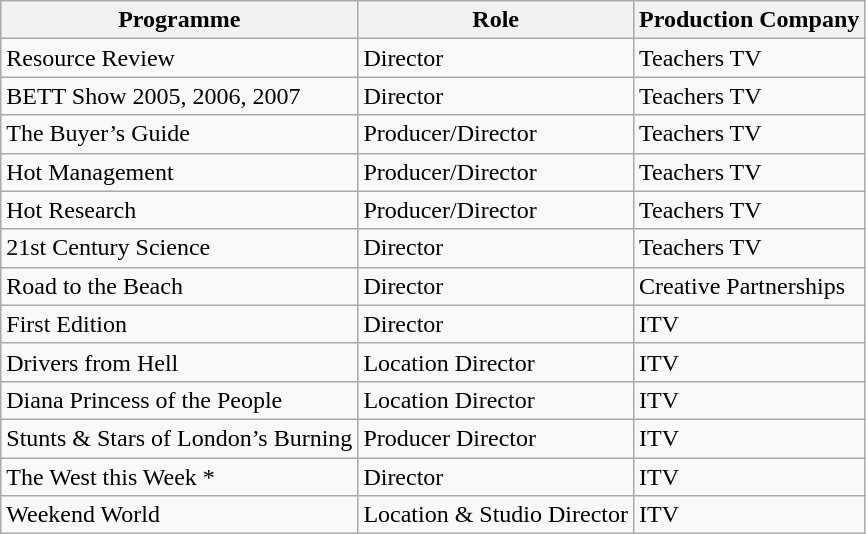<table class="wikitable">
<tr>
<th>Programme</th>
<th>Role</th>
<th>Production Company</th>
</tr>
<tr>
<td>Resource Review</td>
<td>Director</td>
<td>Teachers TV</td>
</tr>
<tr>
<td>BETT Show 2005, 2006, 2007</td>
<td>Director</td>
<td>Teachers TV</td>
</tr>
<tr>
<td>The Buyer’s Guide</td>
<td>Producer/Director</td>
<td>Teachers TV</td>
</tr>
<tr>
<td>Hot Management</td>
<td>Producer/Director</td>
<td>Teachers TV</td>
</tr>
<tr>
<td>Hot Research</td>
<td>Producer/Director</td>
<td>Teachers TV</td>
</tr>
<tr>
<td>21st Century Science</td>
<td>Director</td>
<td>Teachers TV</td>
</tr>
<tr>
<td>Road to the Beach</td>
<td>Director</td>
<td>Creative Partnerships</td>
</tr>
<tr>
<td>First Edition</td>
<td>Director</td>
<td>ITV</td>
</tr>
<tr>
<td>Drivers from Hell</td>
<td>Location Director</td>
<td>ITV</td>
</tr>
<tr>
<td>Diana Princess of the People</td>
<td>Location Director</td>
<td>ITV</td>
</tr>
<tr>
<td>Stunts & Stars of London’s Burning</td>
<td>Producer Director</td>
<td>ITV</td>
</tr>
<tr>
<td>The West this Week *</td>
<td>Director</td>
<td>ITV</td>
</tr>
<tr>
<td>Weekend World</td>
<td>Location & Studio Director</td>
<td>ITV</td>
</tr>
</table>
